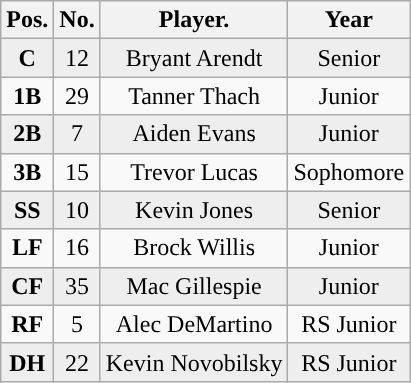<table class="wikitable non-sortable">
<tr>
<th style="text-align:center; ">Pos.</th>
<th style="text-align:center; ">No.</th>
<th style="text-align:center; ">Player.</th>
<th style="text-align:center; ">Year</th>
</tr>
<tr style="background:#eeeeee;text-align:center;">
<td><strong>C</strong></td>
<td>12</td>
<td>Bryant Arendt</td>
<td>Senior</td>
</tr>
<tr style="text-align:center;">
<td><strong>1B</strong></td>
<td>29</td>
<td>Tanner Thach</td>
<td>Junior</td>
</tr>
<tr style="background:#eeeeee;text-align:center;">
<td><strong>2B</strong></td>
<td>7</td>
<td>Aiden Evans</td>
<td>Junior</td>
</tr>
<tr style="text-align:center;">
<td><strong>3B</strong></td>
<td>15</td>
<td>Trevor Lucas</td>
<td>Sophomore</td>
</tr>
<tr style="background:#eeeeee;text-align:center;">
<td><strong>SS</strong></td>
<td>10</td>
<td>Kevin Jones</td>
<td>Senior</td>
</tr>
<tr style="text-align:center;">
<td><strong>LF</strong></td>
<td>16</td>
<td>Brock Willis</td>
<td>Junior</td>
</tr>
<tr style="background:#eeeeee;text-align:center;">
<td><strong>CF</strong></td>
<td>35</td>
<td>Mac Gillespie</td>
<td>Junior</td>
</tr>
<tr style="text-align:center;">
<td><strong>RF</strong></td>
<td>5</td>
<td>Alec DeMartino</td>
<td>RS Junior</td>
</tr>
<tr style="background:#eeeeee;text-align:center;">
<td><strong>DH</strong></td>
<td>22</td>
<td>Kevin Novobilsky</td>
<td>RS Junior</td>
</tr>
</table>
